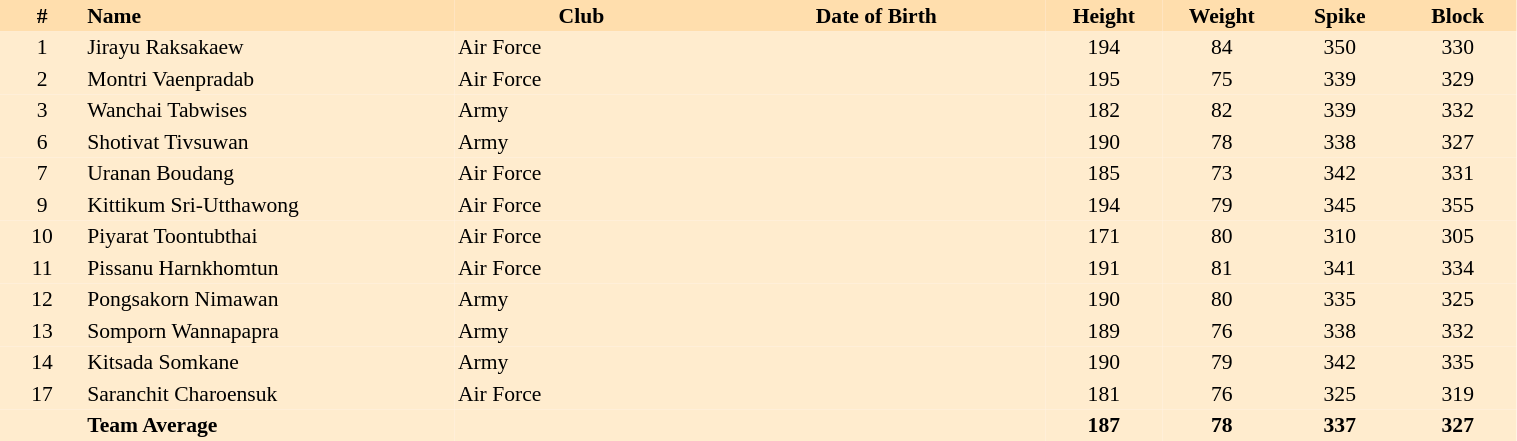<table border=0 cellpadding=2 cellspacing=0  |- style="text-align:center; font-size:90%;" width=80%>
<tr style="background:#ffdead;">
<th width=5%>#</th>
<th style="width:22%; text-align:left;">Name</th>
<th width=15%>Club</th>
<th width=20%>Date of Birth</th>
<th width=7%>Height</th>
<th width=7%>Weight</th>
<th width=7%>Spike</th>
<th width=7%>Block</th>
</tr>
<tr style="background:#ffecce;">
<td>1</td>
<td align=left>Jirayu Raksakaew</td>
<td align=left> Air Force</td>
<td align=left></td>
<td>194</td>
<td>84</td>
<td>350</td>
<td>330</td>
</tr>
<tr style="background:#ffecce;">
<td>2</td>
<td align=left>Montri Vaenpradab</td>
<td align=left> Air Force</td>
<td align=left></td>
<td>195</td>
<td>75</td>
<td>339</td>
<td>329</td>
</tr>
<tr style="background:#ffecce;">
<td>3</td>
<td align=left>Wanchai Tabwises</td>
<td align=left> Army</td>
<td align=left></td>
<td>182</td>
<td>82</td>
<td>339</td>
<td>332</td>
</tr>
<tr style="background:#ffecce;">
<td>6</td>
<td align=left>Shotivat Tivsuwan</td>
<td align=left> Army</td>
<td align=left></td>
<td>190</td>
<td>78</td>
<td>338</td>
<td>327</td>
</tr>
<tr style="background:#ffecce;">
<td>7</td>
<td align=left>Uranan Boudang</td>
<td align=left> Air Force</td>
<td align=left></td>
<td>185</td>
<td>73</td>
<td>342</td>
<td>331</td>
</tr>
<tr style="background:#ffecce;">
<td>9</td>
<td align=left>Kittikum Sri-Utthawong</td>
<td align=left> Air Force</td>
<td align=left></td>
<td>194</td>
<td>79</td>
<td>345</td>
<td>355</td>
</tr>
<tr style="background:#ffecce;">
<td>10</td>
<td align=left>Piyarat Toontubthai</td>
<td align=left> Air Force</td>
<td align=left></td>
<td>171</td>
<td>80</td>
<td>310</td>
<td>305</td>
</tr>
<tr style="background:#ffecce;">
<td>11</td>
<td align=left>Pissanu Harnkhomtun</td>
<td align=left> Air Force</td>
<td align=left></td>
<td>191</td>
<td>81</td>
<td>341</td>
<td>334</td>
</tr>
<tr style="background:#ffecce;">
<td>12</td>
<td align=left>Pongsakorn Nimawan</td>
<td align=left> Army</td>
<td align=left></td>
<td>190</td>
<td>80</td>
<td>335</td>
<td>325</td>
</tr>
<tr style="background:#ffecce;">
<td>13</td>
<td align=left>Somporn Wannapapra</td>
<td align=left> Army</td>
<td align=left></td>
<td>189</td>
<td>76</td>
<td>338</td>
<td>332</td>
</tr>
<tr style="background:#ffecce;">
<td>14</td>
<td align=left>Kitsada Somkane</td>
<td align=left> Army</td>
<td align=left></td>
<td>190</td>
<td>79</td>
<td>342</td>
<td>335</td>
</tr>
<tr style="background:#ffecce;">
<td>17</td>
<td align=left>Saranchit Charoensuk</td>
<td align=left> Air Force</td>
<td align=left></td>
<td>181</td>
<td>76</td>
<td>325</td>
<td>319</td>
</tr>
<tr style="background:#ffecce;">
<td></td>
<td align=left><strong>Team Average</strong></td>
<td align=left></td>
<td align=left></td>
<td><strong>187</strong></td>
<td><strong>78</strong></td>
<td><strong>337</strong></td>
<td><strong>327</strong></td>
</tr>
</table>
